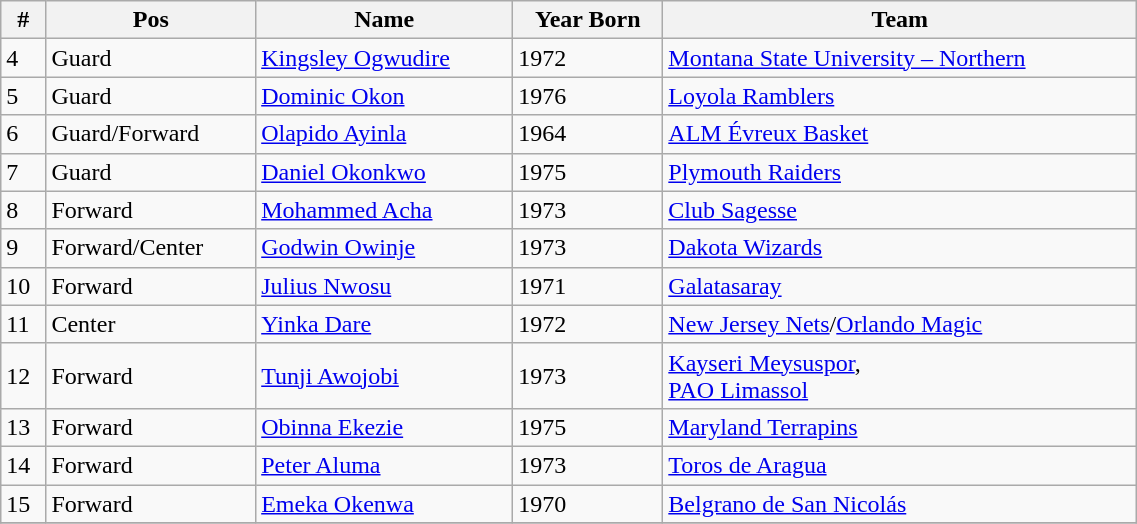<table class="wikitable" width=60%>
<tr>
<th>#</th>
<th>Pos</th>
<th>Name</th>
<th>Year Born</th>
<th>Team</th>
</tr>
<tr>
<td>4</td>
<td>Guard</td>
<td><a href='#'>Kingsley Ogwudire</a></td>
<td>1972</td>
<td> <a href='#'>Montana State University – Northern</a></td>
</tr>
<tr>
<td>5</td>
<td>Guard</td>
<td><a href='#'>Dominic Okon</a></td>
<td>1976</td>
<td> <a href='#'>Loyola Ramblers</a></td>
</tr>
<tr>
<td>6</td>
<td>Guard/Forward</td>
<td><a href='#'>Olapido Ayinla</a></td>
<td>1964</td>
<td> <a href='#'>ALM Évreux Basket</a></td>
</tr>
<tr>
<td>7</td>
<td>Guard</td>
<td><a href='#'>Daniel Okonkwo</a></td>
<td>1975</td>
<td> <a href='#'>Plymouth Raiders</a></td>
</tr>
<tr>
<td>8</td>
<td>Forward</td>
<td><a href='#'>Mohammed Acha</a></td>
<td>1973</td>
<td> <a href='#'>Club Sagesse</a></td>
</tr>
<tr>
<td>9</td>
<td>Forward/Center</td>
<td><a href='#'>Godwin Owinje</a></td>
<td>1973</td>
<td> <a href='#'>Dakota Wizards</a></td>
</tr>
<tr>
<td>10</td>
<td>Forward</td>
<td><a href='#'>Julius Nwosu</a></td>
<td>1971</td>
<td> <a href='#'>Galatasaray</a></td>
</tr>
<tr>
<td>11</td>
<td>Center</td>
<td><a href='#'>Yinka Dare</a></td>
<td>1972</td>
<td> <a href='#'>New Jersey Nets</a>/<a href='#'>Orlando Magic</a></td>
</tr>
<tr>
<td>12</td>
<td>Forward</td>
<td><a href='#'>Tunji Awojobi</a></td>
<td>1973</td>
<td> <a href='#'>Kayseri Meysuspor</a>,<br> <a href='#'>PAO Limassol</a></td>
</tr>
<tr>
<td>13</td>
<td>Forward</td>
<td><a href='#'>Obinna Ekezie</a></td>
<td>1975</td>
<td> <a href='#'>Maryland Terrapins</a></td>
</tr>
<tr>
<td>14</td>
<td>Forward</td>
<td><a href='#'>Peter Aluma</a></td>
<td>1973</td>
<td> <a href='#'>Toros de Aragua</a></td>
</tr>
<tr>
<td>15</td>
<td>Forward</td>
<td><a href='#'>Emeka Okenwa</a></td>
<td>1970</td>
<td> <a href='#'>Belgrano de San Nicolás</a></td>
</tr>
<tr>
</tr>
</table>
